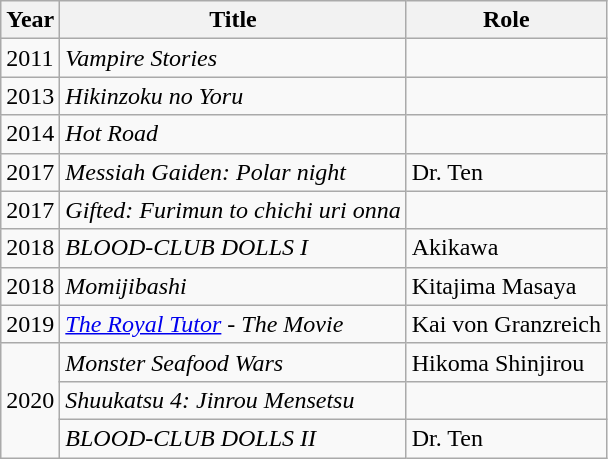<table class="wikitable">
<tr>
<th>Year</th>
<th>Title</th>
<th>Role</th>
</tr>
<tr>
<td>2011</td>
<td><em>Vampire Stories</em></td>
<td></td>
</tr>
<tr>
<td>2013</td>
<td><em>Hikinzoku no Yoru</em></td>
<td></td>
</tr>
<tr>
<td>2014</td>
<td><em>Hot Road</em></td>
<td></td>
</tr>
<tr>
<td>2017</td>
<td><em>Messiah Gaiden: Polar night</em></td>
<td>Dr. Ten</td>
</tr>
<tr>
<td>2017</td>
<td><em>Gifted: Furimun to chichi uri onna</em></td>
<td></td>
</tr>
<tr>
<td>2018</td>
<td><em>BLOOD-CLUB DOLLS I</em></td>
<td>Akikawa</td>
</tr>
<tr>
<td>2018</td>
<td><em>Momijibashi</em></td>
<td>Kitajima Masaya</td>
</tr>
<tr>
<td>2019</td>
<td><em><a href='#'>The Royal Tutor</a> - The Movie</em></td>
<td>Kai von Granzreich</td>
</tr>
<tr>
<td rowspan="4">2020</td>
<td><em>Monster Seafood Wars</em></td>
<td>Hikoma Shinjirou</td>
</tr>
<tr>
<td><em>Shuukatsu 4: Jinrou Mensetsu</em></td>
<td></td>
</tr>
<tr>
<td><em>BLOOD-CLUB DOLLS II</em></td>
<td>Dr. Ten</td>
</tr>
</table>
